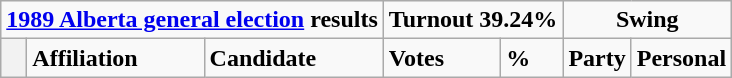<table class="wikitable">
<tr>
<td colspan="3" align=center><strong><a href='#'>1989 Alberta general election</a> results</strong></td>
<td colspan="2"><strong>Turnout 39.24%</strong></td>
<td colspan="2" align=center><strong>Swing</strong></td>
</tr>
<tr>
<th style="width: 10px;"></th>
<td><strong>Affiliation</strong></td>
<td><strong>Candidate</strong></td>
<td><strong>Votes</strong></td>
<td><strong>%</strong></td>
<td><strong>Party</strong></td>
<td><strong>Personal</strong><br>





</td>
</tr>
</table>
